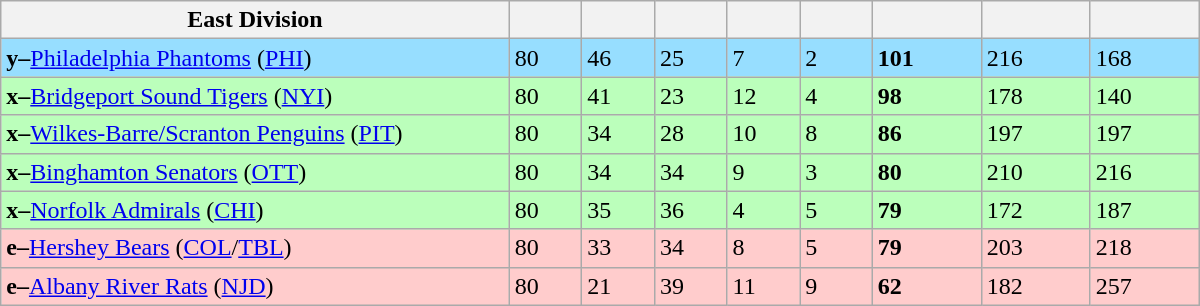<table class="wikitable" style="width:50em">
<tr>
<th width="35%">East Division</th>
<th width="5%"></th>
<th width="5%"></th>
<th width="5%"></th>
<th width="5%"></th>
<th width="5%"></th>
<th width="7.5%"></th>
<th width="7.5%"></th>
<th width="7.5%"></th>
</tr>
<tr bgcolor="#97DEFF">
<td><strong>y–</strong><a href='#'>Philadelphia Phantoms</a> (<a href='#'>PHI</a>)</td>
<td>80</td>
<td>46</td>
<td>25</td>
<td>7</td>
<td>2</td>
<td><strong>101</strong></td>
<td>216</td>
<td>168</td>
</tr>
<tr bgcolor="#bbffbb">
<td><strong>x–</strong><a href='#'>Bridgeport Sound Tigers</a> (<a href='#'>NYI</a>)</td>
<td>80</td>
<td>41</td>
<td>23</td>
<td>12</td>
<td>4</td>
<td><strong>98</strong></td>
<td>178</td>
<td>140</td>
</tr>
<tr bgcolor="#bbffbb">
<td><strong>x–</strong><a href='#'>Wilkes-Barre/Scranton Penguins</a> (<a href='#'>PIT</a>)</td>
<td>80</td>
<td>34</td>
<td>28</td>
<td>10</td>
<td>8</td>
<td><strong>86</strong></td>
<td>197</td>
<td>197</td>
</tr>
<tr bgcolor="#bbffbb">
<td><strong>x–</strong><a href='#'>Binghamton Senators</a> (<a href='#'>OTT</a>)</td>
<td>80</td>
<td>34</td>
<td>34</td>
<td>9</td>
<td>3</td>
<td><strong>80</strong></td>
<td>210</td>
<td>216</td>
</tr>
<tr bgcolor="#bbffbb">
<td><strong>x–</strong><a href='#'>Norfolk Admirals</a> (<a href='#'>CHI</a>)</td>
<td>80</td>
<td>35</td>
<td>36</td>
<td>4</td>
<td>5</td>
<td><strong>79</strong></td>
<td>172</td>
<td>187</td>
</tr>
<tr bgcolor="#ffcccc">
<td><strong>e–</strong><a href='#'>Hershey Bears</a> (<a href='#'>COL</a>/<a href='#'>TBL</a>)</td>
<td>80</td>
<td>33</td>
<td>34</td>
<td>8</td>
<td>5</td>
<td><strong>79</strong></td>
<td>203</td>
<td>218</td>
</tr>
<tr bgcolor="#ffcccc">
<td><strong>e–</strong><a href='#'>Albany River Rats</a> (<a href='#'>NJD</a>)</td>
<td>80</td>
<td>21</td>
<td>39</td>
<td>11</td>
<td>9</td>
<td><strong>62</strong></td>
<td>182</td>
<td>257</td>
</tr>
</table>
